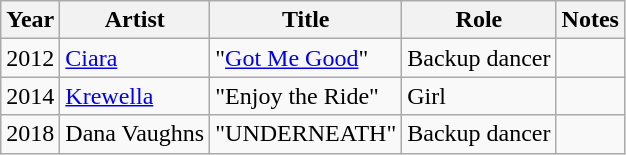<table class="wikitable sortable">
<tr>
<th>Year</th>
<th>Artist</th>
<th>Title</th>
<th>Role</th>
<th class="unsortable">Notes</th>
</tr>
<tr>
<td>2012</td>
<td><a href='#'>Ciara</a></td>
<td>"<a href='#'>Got Me Good</a>"</td>
<td>Backup dancer</td>
<td></td>
</tr>
<tr>
<td>2014</td>
<td><a href='#'>Krewella</a></td>
<td>"Enjoy the Ride"</td>
<td>Girl</td>
<td></td>
</tr>
<tr>
<td>2018</td>
<td>Dana Vaughns</td>
<td>"UNDERNEATH"</td>
<td>Backup dancer</td>
<td></td>
</tr>
</table>
